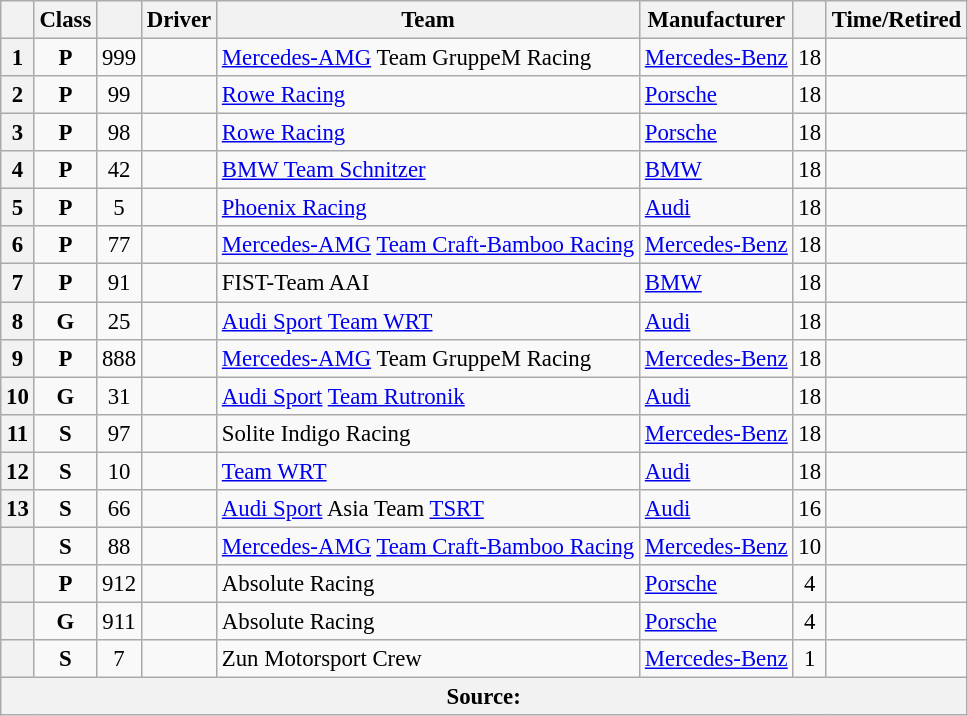<table class="wikitable sortable" style="font-size: 95%;">
<tr>
<th scope="col"></th>
<th scope="col">Class</th>
<th scope="col"></th>
<th scope="col">Driver</th>
<th scope="col">Team</th>
<th scope="col">Manufacturer</th>
<th scope="col"></th>
<th scope="col">Time/Retired</th>
</tr>
<tr>
<th scope="row">1</th>
<td align=center><strong><span>P</span></strong></td>
<td align=center>999</td>
<td data-sort-value="MAR"></td>
<td data-sort-value="MTG"> <a href='#'>Mercedes-AMG</a> Team GruppeM Racing</td>
<td><a href='#'>Mercedes-Benz</a></td>
<td align=center>18</td>
<td></td>
</tr>
<tr>
<th scope="row">2</th>
<td align=center><strong><span>P</span></strong></td>
<td align=center>99</td>
<td data-sort-value="VAN3"></td>
<td data-sort-value="ROW"> <a href='#'>Rowe Racing</a></td>
<td><a href='#'>Porsche</a></td>
<td align=center>18</td>
<td></td>
</tr>
<tr>
<th scope="row">3</th>
<td align=center><strong><span>P</span></strong></td>
<td align=center>98</td>
<td data-sort-value="BAM"></td>
<td data-sort-value="ROW"> <a href='#'>Rowe Racing</a></td>
<td><a href='#'>Porsche</a></td>
<td align=center>18</td>
<td></td>
</tr>
<tr>
<th scope="row">4</th>
<td align=center><strong><span>P</span></strong></td>
<td align=center>42</td>
<td data-sort-value="FAR"></td>
<td data-sort-value="BTS"> <a href='#'>BMW Team Schnitzer</a></td>
<td><a href='#'>BMW</a></td>
<td align=center>18</td>
<td></td>
</tr>
<tr>
<th scope="row">5</th>
<td align=center><strong><span>P</span></strong></td>
<td align=center>5</td>
<td data-sort-value="HAA"></td>
<td data-sort-value="PHO"> <a href='#'>Phoenix Racing</a></td>
<td><a href='#'>Audi</a></td>
<td align=center>18</td>
<td></td>
</tr>
<tr>
<th scope="row">6</th>
<td align=center><strong><span>P</span></strong></td>
<td align=center>77</td>
<td data-sort-value="MOR"></td>
<td data-sort-value="MTC"> <a href='#'>Mercedes-AMG</a> <a href='#'>Team Craft-Bamboo Racing</a></td>
<td><a href='#'>Mercedes-Benz</a></td>
<td align=center>18</td>
<td></td>
</tr>
<tr>
<th scope="row">7</th>
<td align=center><strong><span>P</span></strong></td>
<td align=center>91</td>
<td data-sort-value="ERI"></td>
<td data-sort-value="FIS"> FIST-Team AAI</td>
<td><a href='#'>BMW</a></td>
<td align=center>18</td>
<td></td>
</tr>
<tr>
<th scope="row">8</th>
<td align=center><strong><span>G</span></strong></td>
<td align=center>25</td>
<td data-sort-value="VAN2"></td>
<td data-sort-value="ATW"> <a href='#'>Audi Sport Team WRT</a></td>
<td><a href='#'>Audi</a></td>
<td align=center>18</td>
<td></td>
</tr>
<tr>
<th scope="row">9</th>
<td align=center><strong><span>P</span></strong></td>
<td align=center>888</td>
<td data-sort-value="ENG"></td>
<td data-sort-value="MTG"> <a href='#'>Mercedes-AMG</a> Team GruppeM Racing</td>
<td><a href='#'>Mercedes-Benz</a></td>
<td align=center>18</td>
<td></td>
</tr>
<tr>
<th scope="row">10</th>
<td align=center><strong><span>G</span></strong></td>
<td align=center>31</td>
<td data-sort-value="VAN1""></td>
<td data-sort-value="ATR"> <a href='#'>Audi Sport</a> <a href='#'>Team Rutronik</a></td>
<td><a href='#'>Audi</a></td>
<td align=center>18</td>
<td></td>
</tr>
<tr>
<th scope="row">11</th>
<td align=center><strong><span>S</span></strong></td>
<td align=center>97</td>
<td data-sort-value="BRU"></td>
<td data-sort-value="SOL"> Solite Indigo Racing</td>
<td><a href='#'>Mercedes-Benz</a></td>
<td align=center>18</td>
<td></td>
</tr>
<tr>
<th scope="row">12</th>
<td align=center><strong><span>S</span></strong></td>
<td align=center>10</td>
<td data-sort-value="WEE"></td>
<td data-sort-value="TWR"> <a href='#'>Team WRT</a></td>
<td><a href='#'>Audi</a></td>
<td align=center>18</td>
<td></td>
</tr>
<tr>
<th scope="row">13</th>
<td align=center><strong><span>S</span></strong></td>
<td align=center>66</td>
<td data-sort-value="WEI"></td>
<td data-sort-value="AST"> <a href='#'>Audi Sport</a> Asia Team <a href='#'>TSRT</a></td>
<td><a href='#'>Audi</a></td>
<td align=center>16</td>
<td></td>
</tr>
<tr>
<th scope="row"></th>
<td align=center><strong><span>S</span></strong></td>
<td align=center>88</td>
<td data-sort-value="PIC"></td>
<td data-sort-value="MTC"> <a href='#'>Mercedes-AMG</a> <a href='#'>Team Craft-Bamboo Racing</a></td>
<td><a href='#'>Mercedes-Benz</a></td>
<td align=center>10</td>
<td></td>
</tr>
<tr>
<th scope="row"></th>
<td align=center><strong><span>P</span></strong></td>
<td align=center>912</td>
<td data-sort-value="EST"></td>
<td data-sort-value="ABS"> Absolute Racing</td>
<td><a href='#'>Porsche</a></td>
<td align=center>4</td>
<td></td>
</tr>
<tr>
<th scope="row"></th>
<td align=center><strong><span>G</span></strong></td>
<td align=center>911</td>
<td data-sort-value="IMP"></td>
<td data-sort-value="ABS"> Absolute Racing</td>
<td><a href='#'>Porsche</a></td>
<td align=center>4</td>
<td></td>
</tr>
<tr>
<th scope="row"></th>
<td align=center><strong><span>S</span></strong></td>
<td align=center>7</td>
<td data-sort-value="FON"></td>
<td data-sort-value="ZUN"> Zun Motorsport Crew</td>
<td><a href='#'>Mercedes-Benz</a></td>
<td align=center>1</td>
<td></td>
</tr>
<tr>
<th colspan=8>Source:</th>
</tr>
</table>
